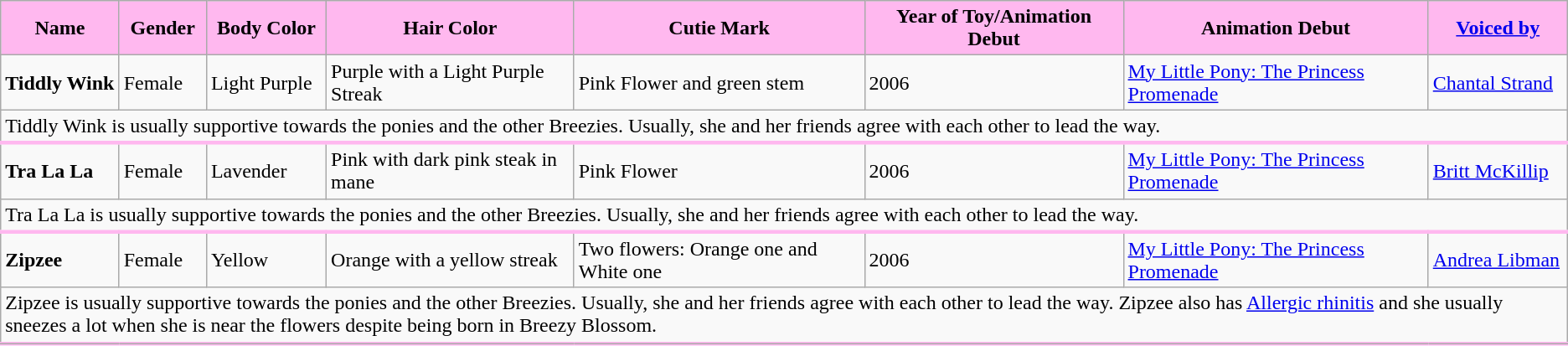<table class="wikitable" style=cellpadding="10" cellspacing="0" border="1">
<tr>
<th style="background:#FFB8EF;">Name</th>
<th style="background:#FFB8EF;">Gender</th>
<th style="background:#FFB8EF;">Body Color</th>
<th style="background:#FFB8EF;">Hair Color</th>
<th style="background:#FFB8EF;">Cutie Mark</th>
<th style="background:#FFB8EF;">Year of Toy/Animation Debut</th>
<th style="background:#FFB8EF;">Animation Debut</th>
<th style="background:#FFB8EF;"><a href='#'>Voiced by</a></th>
</tr>
<tr>
<td><strong>Tiddly Wink</strong></td>
<td>Female</td>
<td>Light Purple</td>
<td>Purple with a Light Purple Streak</td>
<td>Pink Flower and green stem</td>
<td>2006</td>
<td><a href='#'>My Little Pony: The Princess Promenade</a></td>
<td><a href='#'>Chantal Strand</a></td>
</tr>
<tr>
<td style="border-bottom: 3px solid #FFB8EF;" colspan="14">Tiddly Wink is usually supportive towards the ponies and the other Breezies. Usually, she and her friends agree with each other to lead the way.</td>
</tr>
<tr>
<td><strong>Tra La La</strong></td>
<td>Female</td>
<td>Lavender</td>
<td>Pink with dark pink steak in mane</td>
<td>Pink Flower</td>
<td>2006</td>
<td><a href='#'>My Little Pony: The Princess Promenade</a></td>
<td><a href='#'>Britt McKillip</a></td>
</tr>
<tr>
<td style="border-bottom: 3px solid #FFB8EF;" colspan="14">Tra La La is usually supportive towards the ponies and the other Breezies. Usually, she and her friends agree with each other to lead the way.</td>
</tr>
<tr>
<td><strong>Zipzee</strong></td>
<td>Female</td>
<td>Yellow</td>
<td>Orange with a yellow streak</td>
<td>Two flowers: Orange one and White one</td>
<td>2006</td>
<td><a href='#'>My Little Pony: The Princess Promenade</a></td>
<td><a href='#'>Andrea Libman</a></td>
</tr>
<tr>
<td style="border-bottom: 3px solid #FFB8EF;" colspan="14">Zipzee is usually supportive towards the ponies and the other Breezies. Usually, she and her friends agree with each other to lead the way. Zipzee also has <a href='#'>Allergic rhinitis</a> and she usually sneezes a lot when she is near the flowers despite being born in Breezy Blossom.</td>
</tr>
<tr>
</tr>
</table>
